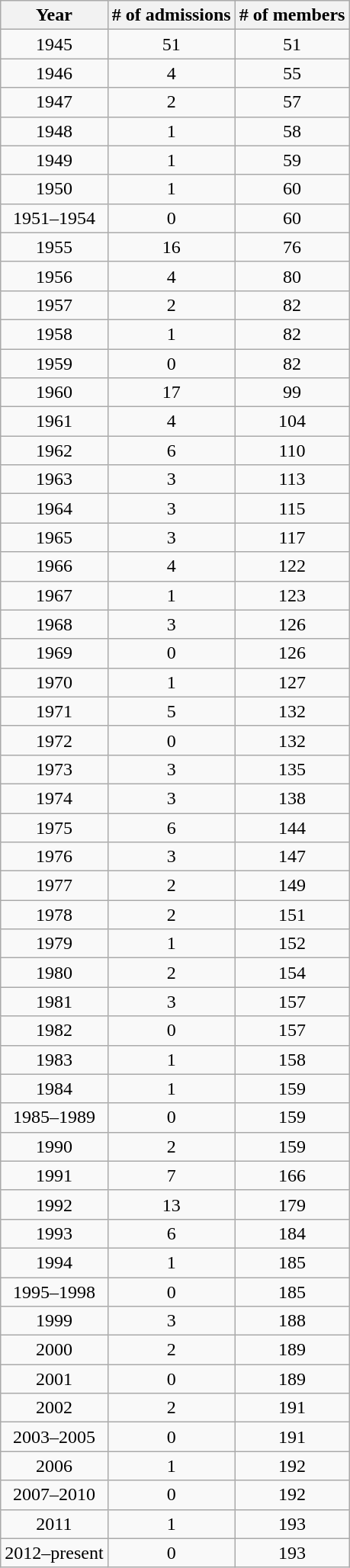<table class="wikitable" style="text-align:center">
<tr>
<th>Year</th>
<th># of admissions</th>
<th># of members</th>
</tr>
<tr>
<td>1945</td>
<td>51</td>
<td>51</td>
</tr>
<tr>
<td>1946</td>
<td>4</td>
<td>55</td>
</tr>
<tr>
<td>1947</td>
<td>2</td>
<td>57</td>
</tr>
<tr>
<td>1948</td>
<td>1</td>
<td>58</td>
</tr>
<tr>
<td>1949</td>
<td>1</td>
<td>59</td>
</tr>
<tr>
<td>1950</td>
<td>1</td>
<td>60</td>
</tr>
<tr>
<td>1951–1954</td>
<td>0</td>
<td>60</td>
</tr>
<tr>
<td>1955</td>
<td>16</td>
<td>76</td>
</tr>
<tr>
<td>1956</td>
<td>4</td>
<td>80</td>
</tr>
<tr>
<td>1957</td>
<td>2</td>
<td>82</td>
</tr>
<tr>
<td>1958</td>
<td>1</td>
<td>82</td>
</tr>
<tr>
<td>1959</td>
<td>0</td>
<td>82</td>
</tr>
<tr>
<td>1960</td>
<td>17</td>
<td>99</td>
</tr>
<tr>
<td>1961</td>
<td>4</td>
<td>104</td>
</tr>
<tr>
<td>1962</td>
<td>6</td>
<td>110</td>
</tr>
<tr>
<td>1963</td>
<td>3</td>
<td>113</td>
</tr>
<tr>
<td>1964</td>
<td>3</td>
<td>115</td>
</tr>
<tr>
<td>1965</td>
<td>3</td>
<td>117</td>
</tr>
<tr>
<td>1966</td>
<td>4</td>
<td>122</td>
</tr>
<tr>
<td>1967</td>
<td>1</td>
<td>123</td>
</tr>
<tr>
<td>1968</td>
<td>3</td>
<td>126</td>
</tr>
<tr>
<td>1969</td>
<td>0</td>
<td>126</td>
</tr>
<tr>
<td>1970</td>
<td>1</td>
<td>127</td>
</tr>
<tr>
<td>1971</td>
<td>5</td>
<td>132</td>
</tr>
<tr>
<td>1972</td>
<td>0</td>
<td>132</td>
</tr>
<tr>
<td>1973</td>
<td>3</td>
<td>135</td>
</tr>
<tr>
<td>1974</td>
<td>3</td>
<td>138</td>
</tr>
<tr>
<td>1975</td>
<td>6</td>
<td>144</td>
</tr>
<tr>
<td>1976</td>
<td>3</td>
<td>147</td>
</tr>
<tr>
<td>1977</td>
<td>2</td>
<td>149</td>
</tr>
<tr>
<td>1978</td>
<td>2</td>
<td>151</td>
</tr>
<tr>
<td>1979</td>
<td>1</td>
<td>152</td>
</tr>
<tr>
<td>1980</td>
<td>2</td>
<td>154</td>
</tr>
<tr>
<td>1981</td>
<td>3</td>
<td>157</td>
</tr>
<tr>
<td>1982</td>
<td>0</td>
<td>157</td>
</tr>
<tr>
<td>1983</td>
<td>1</td>
<td>158</td>
</tr>
<tr>
<td>1984</td>
<td>1</td>
<td>159</td>
</tr>
<tr>
<td>1985–1989</td>
<td>0</td>
<td>159</td>
</tr>
<tr>
<td>1990</td>
<td>2</td>
<td>159</td>
</tr>
<tr>
<td>1991</td>
<td>7</td>
<td>166</td>
</tr>
<tr>
<td>1992</td>
<td>13</td>
<td>179</td>
</tr>
<tr>
<td>1993</td>
<td>6</td>
<td>184</td>
</tr>
<tr>
<td>1994</td>
<td>1</td>
<td>185</td>
</tr>
<tr>
<td>1995–1998</td>
<td>0</td>
<td>185</td>
</tr>
<tr>
<td>1999</td>
<td>3</td>
<td>188</td>
</tr>
<tr>
<td>2000</td>
<td>2</td>
<td>189</td>
</tr>
<tr>
<td>2001</td>
<td>0</td>
<td>189</td>
</tr>
<tr>
<td>2002</td>
<td>2</td>
<td>191</td>
</tr>
<tr>
<td>2003–2005</td>
<td>0</td>
<td>191</td>
</tr>
<tr>
<td>2006</td>
<td>1</td>
<td>192</td>
</tr>
<tr>
<td>2007–2010</td>
<td>0</td>
<td>192</td>
</tr>
<tr>
<td>2011</td>
<td>1</td>
<td>193</td>
</tr>
<tr>
<td>2012–present</td>
<td>0</td>
<td>193</td>
</tr>
</table>
